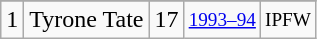<table class="wikitable">
<tr>
</tr>
<tr>
<td>1</td>
<td>Tyrone Tate</td>
<td>17</td>
<td style="font-size:80%;"><a href='#'>1993–94</a></td>
<td style="font-size:80%;">IPFW</td>
</tr>
</table>
